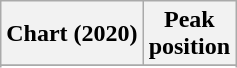<table class="wikitable sortable plainrowheaders" style="text-align:center">
<tr>
<th scope="col">Chart (2020)</th>
<th scope="col">Peak<br>position</th>
</tr>
<tr>
</tr>
<tr>
</tr>
<tr>
</tr>
</table>
